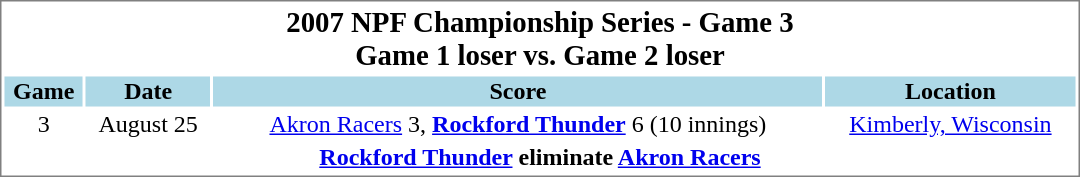<table cellpadding="1"  style="min-width:45em;text-align:center;font-size:100%; border:1px solid gray;">
<tr style="font-size:larger;">
<th colspan=8>2007 NPF Championship Series - Game 3<br>Game 1 loser vs. Game 2 loser</th>
</tr>
<tr style="background:lightblue;">
<th>Game</th>
<th>Date</th>
<th>Score</th>
<th>Location</th>
</tr>
<tr>
<td>3</td>
<td>August 25</td>
<td><a href='#'>Akron Racers</a> 3, <strong><a href='#'>Rockford Thunder</a></strong> 6 (10 innings)</td>
<td><a href='#'>Kimberly, Wisconsin</a></td>
</tr>
<tr>
<th colspan=8><a href='#'>Rockford Thunder</a> eliminate <a href='#'>Akron Racers</a></th>
</tr>
</table>
